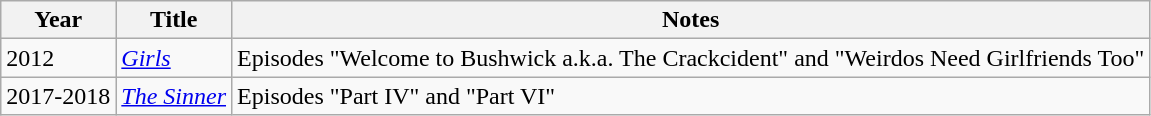<table class="wikitable">
<tr>
<th>Year</th>
<th>Title</th>
<th>Notes</th>
</tr>
<tr>
<td>2012</td>
<td><em><a href='#'>Girls</a></em></td>
<td>Episodes "Welcome to Bushwick a.k.a. The Crackcident" and "Weirdos Need Girlfriends Too"</td>
</tr>
<tr>
<td>2017-2018</td>
<td><em><a href='#'>The Sinner</a></em></td>
<td>Episodes "Part IV" and "Part VI"</td>
</tr>
</table>
